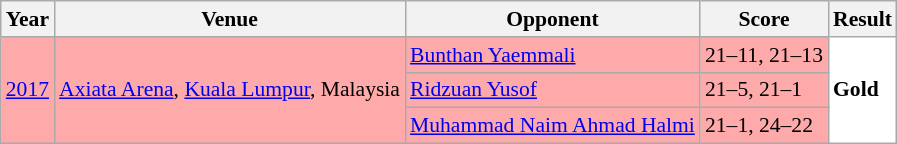<table class="sortable wikitable" style="font-size: 90%;">
<tr>
<th>Year</th>
<th>Venue</th>
<th>Opponent</th>
<th>Score</th>
<th>Result</th>
</tr>
<tr style="background:#FFAAAA">
<td rowspan="3" align="center"><a href='#'>2017</a></td>
<td rowspan="3" align="left"><a href='#'>Axiata Arena</a>, <a href='#'>Kuala Lumpur</a>, Malaysia</td>
<td align="left"> <a href='#'>Bunthan Yaemmali</a></td>
<td align="left">21–11, 21–13</td>
<td rowspan="3" style="text-align:left; background:white"> <strong>Gold</strong></td>
</tr>
<tr style="background:#FFAAAA">
<td align="left"> <a href='#'>Ridzuan Yusof</a></td>
<td align="left">21–5, 21–1</td>
</tr>
<tr style="background:#FFAAAA">
<td align="left"> <a href='#'>Muhammad Naim Ahmad Halmi</a></td>
<td align="left">21–1, 24–22</td>
</tr>
</table>
